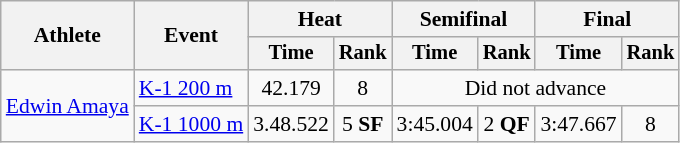<table class=wikitable style=font-size:90%;text-align:center>
<tr>
<th rowspan=2>Athlete</th>
<th rowspan=2>Event</th>
<th colspan=2>Heat</th>
<th colspan=2>Semifinal</th>
<th colspan=2>Final</th>
</tr>
<tr style=font-size:95%>
<th>Time</th>
<th>Rank</th>
<th>Time</th>
<th>Rank</th>
<th>Time</th>
<th>Rank</th>
</tr>
<tr>
<td align=left rowspan=2><a href='#'>Edwin Amaya</a></td>
<td align=left><a href='#'>K-1 200 m</a></td>
<td>42.179</td>
<td>8</td>
<td colspan=4>Did not advance</td>
</tr>
<tr>
<td align=left><a href='#'>K-1 1000 m</a></td>
<td>3.48.522</td>
<td>5 <strong>SF</strong></td>
<td>3:45.004</td>
<td>2 <strong>QF</strong></td>
<td>3:47.667</td>
<td>8</td>
</tr>
</table>
